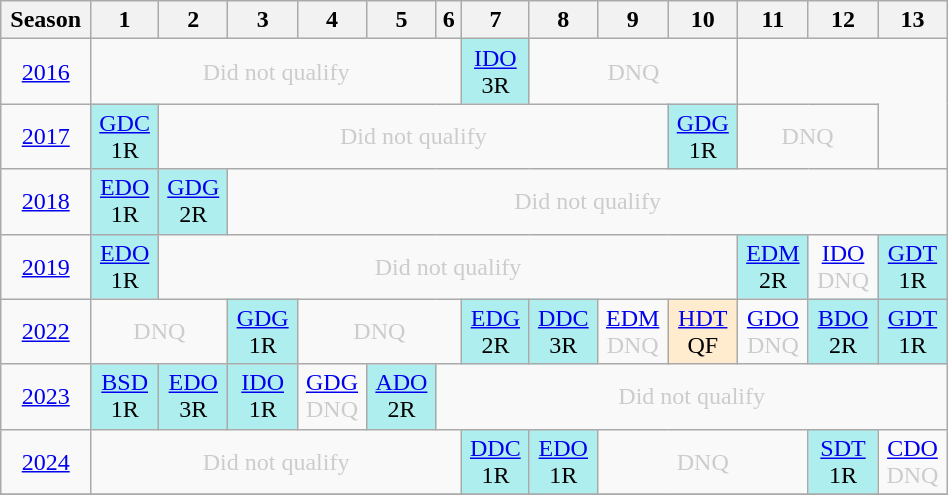<table class="wikitable" style="width:50%; margin:0">
<tr>
<th>Season</th>
<th>1</th>
<th>2</th>
<th>3</th>
<th>4</th>
<th>5</th>
<th>6</th>
<th>7</th>
<th>8</th>
<th>9</th>
<th>10</th>
<th>11</th>
<th>12</th>
<th>13</th>
</tr>
<tr>
<td style="text-align:center;"background:#efefef;"><a href='#'>2016</a></td>
<td colspan="6" style="text-align:center; color:#ccc;">Did not qualify</td>
<td style="text-align:center; background:#afeeee;"><a href='#'>IDO</a><br>3R</td>
<td colspan="3" style="text-align:center; color:#ccc;">DNQ</td>
</tr>
<tr>
<td style="text-align:center;"background:#efefef;"><a href='#'>2017</a></td>
<td style="text-align:center; background:#afeeee;"><a href='#'>GDC</a><br>1R</td>
<td colspan="8" style="text-align:center; color:#ccc;">Did not qualify</td>
<td style="text-align:center; background:#afeeee;"><a href='#'>GDG</a><br>1R</td>
<td colspan="2" style="text-align:center; color:#ccc;">DNQ</td>
</tr>
<tr>
<td style="text-align:center;"background:#efefef;"><a href='#'>2018</a></td>
<td style="text-align:center; background:#afeeee;"><a href='#'>EDO</a><br>1R</td>
<td style="text-align:center; background:#afeeee;"><a href='#'>GDG</a><br>2R</td>
<td colspan="11" style="text-align:center; color:#ccc;">Did not qualify</td>
</tr>
<tr>
<td style="text-align:center;"background:#efefef;"><a href='#'>2019</a></td>
<td style="text-align:center; background:#afeeee;"><a href='#'>EDO</a><br>1R</td>
<td colspan="9" style="text-align:center; color:#ccc;">Did not qualify</td>
<td style="text-align:center; background:#afeeee;"><a href='#'>EDM</a><br>2R</td>
<td style="text-align:center; color:#ccc;"><a href='#'>IDO</a><br>DNQ</td>
<td style="text-align:center; background:#afeeee;"><a href='#'>GDT</a><br>1R</td>
</tr>
<tr>
<td style="text-align:center;"background:#efefef;"><a href='#'>2022</a></td>
<td colspan="2" style="text-align:center; color:#ccc;">DNQ</td>
<td style="text-align:center; background:#afeeee;"><a href='#'>GDG</a><br>1R</td>
<td colspan="3" style="text-align:center; color:#ccc;">DNQ</td>
<td style="text-align:center; background:#afeeee;"><a href='#'>EDG</a><br>2R</td>
<td style="text-align:center; background:#afeeee;"><a href='#'>DDC</a><br>3R</td>
<td style="text-align:center; color:#ccc;"><a href='#'>EDM</a><br>DNQ</td>
<td style="text-align:center; background:#ffebcd;"><a href='#'>HDT</a><br>QF</td>
<td style="text-align:center; color:#ccc;"><a href='#'>GDO</a><br>DNQ</td>
<td style="text-align:center; background:#afeeee;"><a href='#'>BDO</a><br>2R</td>
<td style="text-align:center; background:#afeeee;"><a href='#'>GDT</a><br>1R</td>
</tr>
<tr>
<td style="text-align:center;"background:#efefef;"><a href='#'>2023</a></td>
<td style="text-align:center; background:#afeeee;"><a href='#'>BSD</a><br>1R</td>
<td style="text-align:center; background:#afeeee;"><a href='#'>EDO</a><br>3R</td>
<td style="text-align:center; background:#afeeee;"><a href='#'>IDO</a><br>1R</td>
<td style="text-align:center; color:#ccc;"><a href='#'>GDG</a><br>DNQ</td>
<td style="text-align:center; background:#afeeee;"><a href='#'>ADO</a><br>2R</td>
<td colspan="8" style="text-align:center; color:#ccc;">Did not qualify</td>
</tr>
<tr>
<td style="text-align:center;"background:#efefef;"><a href='#'>2024</a></td>
<td colspan="6" style="text-align:center; color:#ccc;">Did not qualify</td>
<td style="text-align:center; background:#afeeee;"><a href='#'>DDC</a><br>1R</td>
<td style="text-align:center; background:#afeeee;"><a href='#'>EDO</a><br>1R</td>
<td colspan="3" style="text-align:center; color:#ccc;">DNQ</td>
<td style="text-align:center; background:#afeeee;"><a href='#'>SDT</a><br>1R</td>
<td style="text-align:center; color:#ccc;"><a href='#'>CDO</a><br>DNQ</td>
</tr>
<tr>
</tr>
</table>
